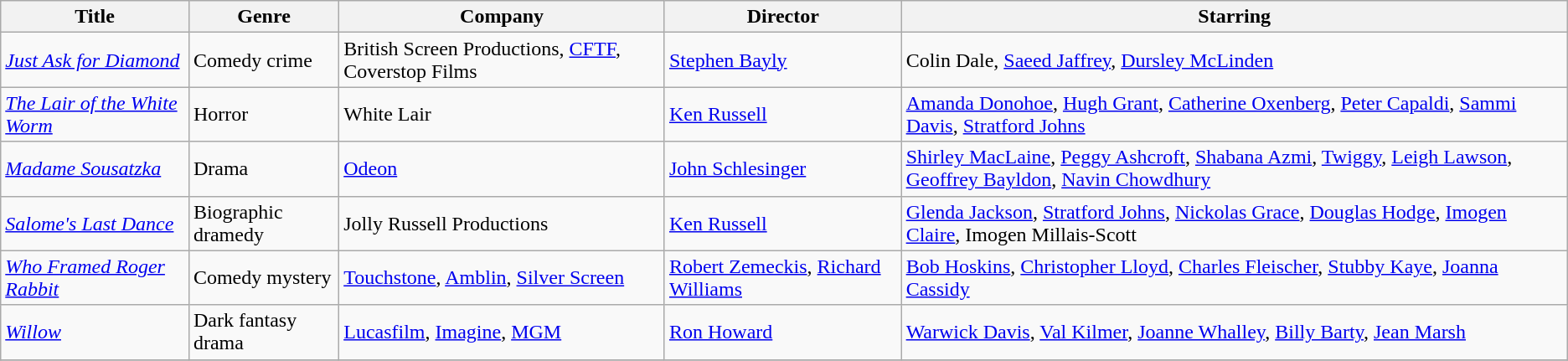<table class="wikitable unsortable">
<tr>
<th>Title</th>
<th>Genre</th>
<th>Company</th>
<th>Director</th>
<th>Starring</th>
</tr>
<tr>
<td><em><a href='#'>Just Ask for Diamond</a></em></td>
<td>Comedy crime</td>
<td>British Screen Productions, <a href='#'>CFTF</a>, Coverstop Films</td>
<td><a href='#'>Stephen Bayly</a></td>
<td>Colin Dale, <a href='#'>Saeed Jaffrey</a>, <a href='#'>Dursley McLinden</a></td>
</tr>
<tr>
<td><em><a href='#'>The Lair of the White Worm</a></em></td>
<td>Horror</td>
<td>White Lair</td>
<td><a href='#'>Ken Russell</a></td>
<td><a href='#'>Amanda Donohoe</a>, <a href='#'>Hugh Grant</a>, <a href='#'>Catherine Oxenberg</a>, <a href='#'>Peter Capaldi</a>, <a href='#'>Sammi Davis</a>, <a href='#'>Stratford Johns</a></td>
</tr>
<tr>
<td><em><a href='#'>Madame Sousatzka</a></em></td>
<td>Drama</td>
<td><a href='#'>Odeon</a></td>
<td><a href='#'>John Schlesinger</a></td>
<td><a href='#'>Shirley MacLaine</a>, <a href='#'>Peggy Ashcroft</a>, <a href='#'>Shabana Azmi</a>, <a href='#'>Twiggy</a>, <a href='#'>Leigh Lawson</a>, <a href='#'>Geoffrey Bayldon</a>, <a href='#'>Navin Chowdhury</a></td>
</tr>
<tr>
<td><em><a href='#'>Salome's Last Dance</a></em></td>
<td>Biographic dramedy</td>
<td>Jolly Russell Productions</td>
<td><a href='#'>Ken Russell</a></td>
<td><a href='#'>Glenda Jackson</a>, <a href='#'>Stratford Johns</a>, <a href='#'>Nickolas Grace</a>, <a href='#'>Douglas Hodge</a>, <a href='#'>Imogen Claire</a>, Imogen Millais-Scott</td>
</tr>
<tr>
<td><em><a href='#'>Who Framed Roger Rabbit</a></em></td>
<td>Comedy mystery</td>
<td><a href='#'>Touchstone</a>, <a href='#'>Amblin</a>, <a href='#'>Silver Screen</a></td>
<td><a href='#'>Robert Zemeckis</a>, <a href='#'>Richard Williams</a></td>
<td><a href='#'>Bob Hoskins</a>, <a href='#'>Christopher Lloyd</a>, <a href='#'>Charles Fleischer</a>, <a href='#'>Stubby Kaye</a>, <a href='#'>Joanna Cassidy</a></td>
</tr>
<tr>
<td><em><a href='#'>Willow</a></em></td>
<td>Dark fantasy drama</td>
<td><a href='#'>Lucasfilm</a>, <a href='#'>Imagine</a>, <a href='#'>MGM</a></td>
<td><a href='#'>Ron Howard</a></td>
<td><a href='#'>Warwick Davis</a>, <a href='#'>Val Kilmer</a>, <a href='#'>Joanne Whalley</a>, <a href='#'>Billy Barty</a>, <a href='#'>Jean Marsh</a></td>
</tr>
<tr>
</tr>
</table>
